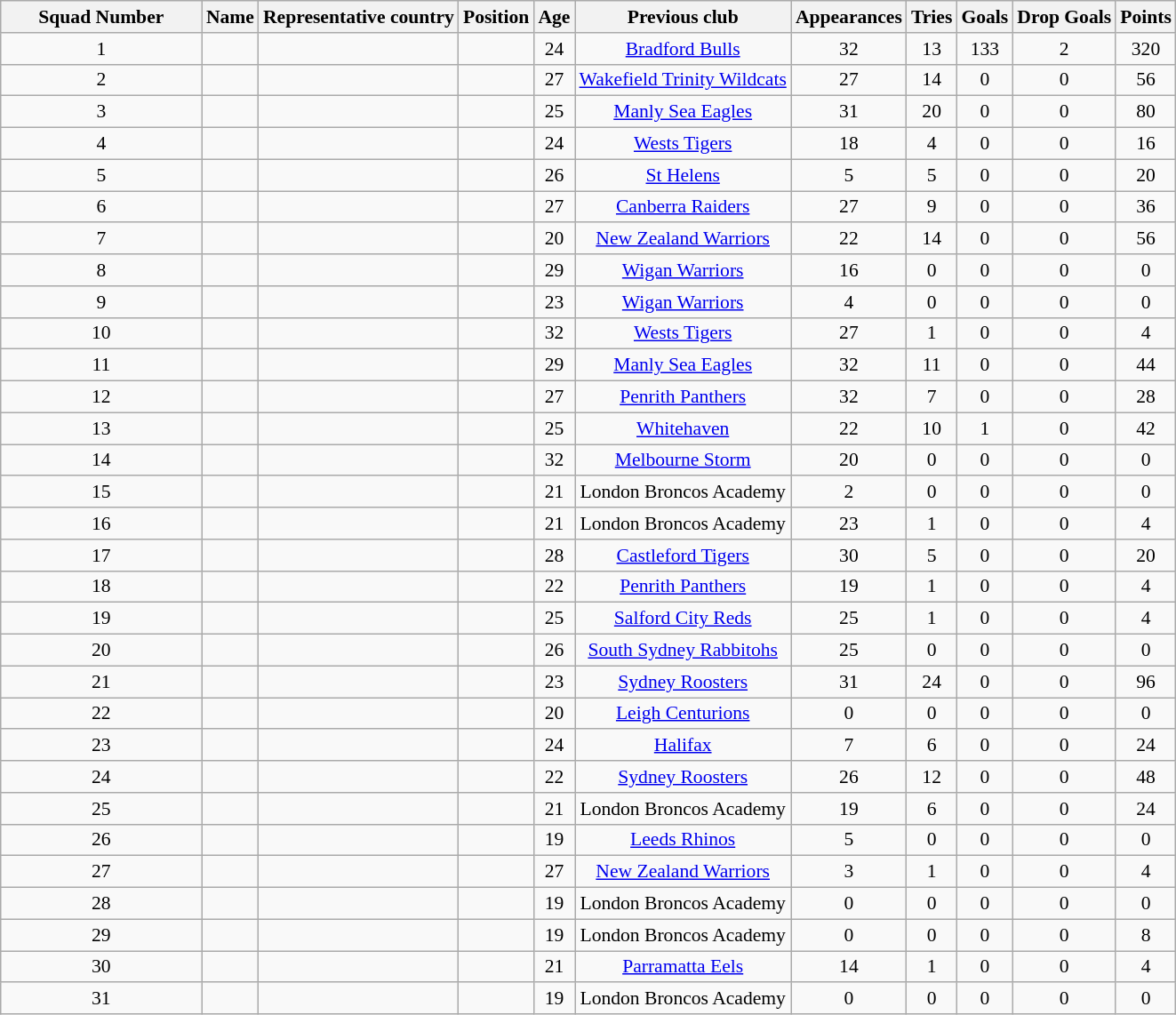<table class="wikitable sortable" style="text-align: center; font-size:90%">
<tr>
<th style="width:10em">Squad Number</th>
<th>Name</th>
<th>Representative country</th>
<th>Position</th>
<th>Age</th>
<th>Previous club</th>
<th>Appearances</th>
<th>Tries</th>
<th>Goals</th>
<th>Drop Goals</th>
<th>Points</th>
</tr>
<tr>
<td>1</td>
<td></td>
<td></td>
<td></td>
<td>24</td>
<td> <a href='#'>Bradford Bulls</a></td>
<td>32</td>
<td>13</td>
<td>133</td>
<td>2</td>
<td>320</td>
</tr>
<tr>
<td>2</td>
<td></td>
<td></td>
<td></td>
<td>27</td>
<td> <a href='#'>Wakefield Trinity Wildcats</a></td>
<td>27</td>
<td>14</td>
<td>0</td>
<td>0</td>
<td>56</td>
</tr>
<tr>
<td>3</td>
<td></td>
<td></td>
<td></td>
<td>25</td>
<td> <a href='#'>Manly Sea Eagles</a></td>
<td>31</td>
<td>20</td>
<td>0</td>
<td>0</td>
<td>80</td>
</tr>
<tr>
<td>4</td>
<td></td>
<td></td>
<td></td>
<td>24</td>
<td> <a href='#'>Wests Tigers</a></td>
<td>18</td>
<td>4</td>
<td>0</td>
<td>0</td>
<td>16</td>
</tr>
<tr>
<td>5</td>
<td></td>
<td></td>
<td></td>
<td>26</td>
<td> <a href='#'>St Helens</a></td>
<td>5</td>
<td>5</td>
<td>0</td>
<td>0</td>
<td>20</td>
</tr>
<tr>
<td>6</td>
<td></td>
<td></td>
<td></td>
<td>27</td>
<td> <a href='#'>Canberra Raiders</a></td>
<td>27</td>
<td>9</td>
<td>0</td>
<td>0</td>
<td>36</td>
</tr>
<tr>
<td>7</td>
<td></td>
<td></td>
<td></td>
<td>20</td>
<td> <a href='#'>New Zealand Warriors</a></td>
<td>22</td>
<td>14</td>
<td>0</td>
<td>0</td>
<td>56</td>
</tr>
<tr>
<td>8</td>
<td></td>
<td></td>
<td></td>
<td>29</td>
<td> <a href='#'>Wigan Warriors</a></td>
<td>16</td>
<td>0</td>
<td>0</td>
<td>0</td>
<td>0</td>
</tr>
<tr>
<td>9</td>
<td></td>
<td></td>
<td></td>
<td>23</td>
<td> <a href='#'>Wigan Warriors</a></td>
<td>4</td>
<td>0</td>
<td>0</td>
<td>0</td>
<td>0</td>
</tr>
<tr>
<td>10</td>
<td></td>
<td></td>
<td></td>
<td>32</td>
<td> <a href='#'>Wests Tigers</a></td>
<td>27</td>
<td>1</td>
<td>0</td>
<td>0</td>
<td>4</td>
</tr>
<tr>
<td>11</td>
<td></td>
<td></td>
<td></td>
<td>29</td>
<td> <a href='#'>Manly Sea Eagles</a></td>
<td>32</td>
<td>11</td>
<td>0</td>
<td>0</td>
<td>44</td>
</tr>
<tr>
<td>12</td>
<td></td>
<td></td>
<td></td>
<td>27</td>
<td> <a href='#'>Penrith Panthers</a></td>
<td>32</td>
<td>7</td>
<td>0</td>
<td>0</td>
<td>28</td>
</tr>
<tr>
<td>13</td>
<td></td>
<td></td>
<td></td>
<td>25</td>
<td> <a href='#'>Whitehaven</a></td>
<td>22</td>
<td>10</td>
<td>1</td>
<td>0</td>
<td>42</td>
</tr>
<tr>
<td>14</td>
<td></td>
<td></td>
<td></td>
<td>32</td>
<td> <a href='#'>Melbourne Storm</a></td>
<td>20</td>
<td>0</td>
<td>0</td>
<td>0</td>
<td>0</td>
</tr>
<tr>
<td>15</td>
<td></td>
<td></td>
<td></td>
<td>21</td>
<td> London Broncos Academy</td>
<td>2</td>
<td>0</td>
<td>0</td>
<td>0</td>
<td>0</td>
</tr>
<tr>
<td>16</td>
<td></td>
<td></td>
<td></td>
<td>21</td>
<td> London Broncos Academy</td>
<td>23</td>
<td>1</td>
<td>0</td>
<td>0</td>
<td>4</td>
</tr>
<tr>
<td>17</td>
<td></td>
<td></td>
<td></td>
<td>28</td>
<td> <a href='#'>Castleford Tigers</a></td>
<td>30</td>
<td>5</td>
<td>0</td>
<td>0</td>
<td>20</td>
</tr>
<tr>
<td>18</td>
<td></td>
<td></td>
<td></td>
<td>22</td>
<td> <a href='#'>Penrith Panthers</a></td>
<td>19</td>
<td>1</td>
<td>0</td>
<td>0</td>
<td>4</td>
</tr>
<tr>
<td>19</td>
<td></td>
<td></td>
<td></td>
<td>25</td>
<td> <a href='#'>Salford City Reds</a></td>
<td>25</td>
<td>1</td>
<td>0</td>
<td>0</td>
<td>4</td>
</tr>
<tr>
<td>20</td>
<td></td>
<td></td>
<td></td>
<td>26</td>
<td> <a href='#'>South Sydney Rabbitohs</a></td>
<td>25</td>
<td>0</td>
<td>0</td>
<td>0</td>
<td>0</td>
</tr>
<tr>
<td>21</td>
<td></td>
<td></td>
<td></td>
<td>23</td>
<td> <a href='#'>Sydney Roosters</a></td>
<td>31</td>
<td>24</td>
<td>0</td>
<td>0</td>
<td>96</td>
</tr>
<tr>
<td>22</td>
<td></td>
<td></td>
<td></td>
<td>20</td>
<td> <a href='#'>Leigh Centurions</a></td>
<td>0</td>
<td>0</td>
<td>0</td>
<td>0</td>
<td>0</td>
</tr>
<tr>
<td>23</td>
<td></td>
<td></td>
<td></td>
<td>24</td>
<td> <a href='#'>Halifax</a></td>
<td>7</td>
<td>6</td>
<td>0</td>
<td>0</td>
<td>24</td>
</tr>
<tr>
<td>24</td>
<td></td>
<td></td>
<td></td>
<td>22</td>
<td> <a href='#'>Sydney Roosters</a></td>
<td>26</td>
<td>12</td>
<td>0</td>
<td>0</td>
<td>48</td>
</tr>
<tr>
<td>25</td>
<td></td>
<td></td>
<td></td>
<td>21</td>
<td> London Broncos Academy</td>
<td>19</td>
<td>6</td>
<td>0</td>
<td>0</td>
<td>24</td>
</tr>
<tr>
<td>26</td>
<td></td>
<td></td>
<td></td>
<td>19</td>
<td> <a href='#'>Leeds Rhinos</a></td>
<td>5</td>
<td>0</td>
<td>0</td>
<td>0</td>
<td>0</td>
</tr>
<tr>
<td>27</td>
<td></td>
<td></td>
<td></td>
<td>27</td>
<td> <a href='#'>New Zealand Warriors</a></td>
<td>3</td>
<td>1</td>
<td>0</td>
<td>0</td>
<td>4</td>
</tr>
<tr>
<td>28</td>
<td></td>
<td></td>
<td></td>
<td>19</td>
<td> London Broncos Academy</td>
<td>0</td>
<td>0</td>
<td>0</td>
<td>0</td>
<td>0</td>
</tr>
<tr>
<td>29</td>
<td></td>
<td></td>
<td></td>
<td>19</td>
<td> London Broncos Academy</td>
<td>0</td>
<td>0</td>
<td>0</td>
<td>0</td>
<td>8</td>
</tr>
<tr>
<td>30</td>
<td></td>
<td></td>
<td></td>
<td>21</td>
<td> <a href='#'>Parramatta Eels</a></td>
<td>14</td>
<td>1</td>
<td>0</td>
<td>0</td>
<td>4</td>
</tr>
<tr>
<td>31</td>
<td></td>
<td></td>
<td></td>
<td>19</td>
<td> London Broncos Academy</td>
<td>0</td>
<td>0</td>
<td>0</td>
<td>0</td>
<td>0</td>
</tr>
</table>
